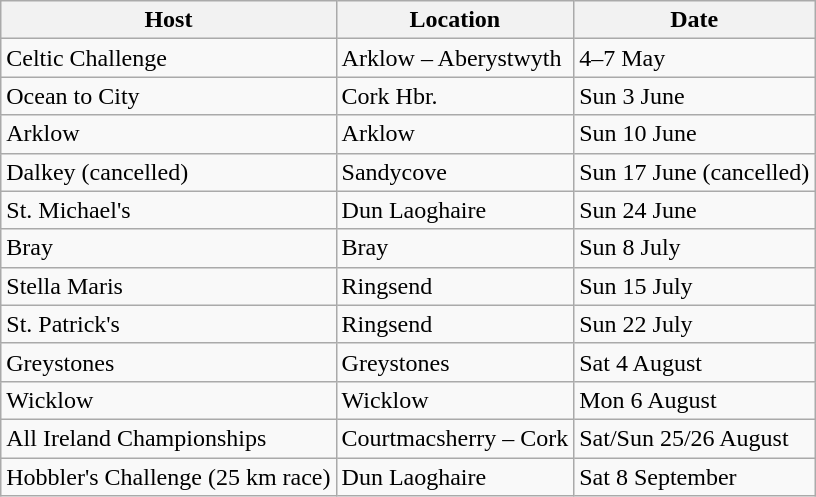<table class="wikitable" border="1">
<tr>
<th>Host</th>
<th>Location</th>
<th>Date</th>
</tr>
<tr>
<td>Celtic Challenge</td>
<td>Arklow – Aberystwyth</td>
<td>4–7 May</td>
</tr>
<tr>
<td>Ocean to City</td>
<td>Cork Hbr.</td>
<td>Sun 3 June</td>
</tr>
<tr>
<td>Arklow</td>
<td>Arklow</td>
<td>Sun 10 June</td>
</tr>
<tr>
<td>Dalkey (cancelled)</td>
<td>Sandycove</td>
<td>Sun 17 June (cancelled)</td>
</tr>
<tr>
<td>St. Michael's</td>
<td>Dun Laoghaire</td>
<td>Sun 24 June</td>
</tr>
<tr>
<td>Bray</td>
<td>Bray</td>
<td>Sun 8 July</td>
</tr>
<tr>
<td>Stella Maris</td>
<td>Ringsend</td>
<td>Sun 15 July</td>
</tr>
<tr>
<td>St. Patrick's</td>
<td>Ringsend</td>
<td>Sun 22 July</td>
</tr>
<tr>
<td>Greystones</td>
<td>Greystones</td>
<td>Sat 4 August</td>
</tr>
<tr>
<td>Wicklow</td>
<td>Wicklow</td>
<td>Mon 6 August</td>
</tr>
<tr>
<td>All Ireland Championships</td>
<td>Courtmacsherry – Cork</td>
<td>Sat/Sun 25/26 August</td>
</tr>
<tr>
<td>Hobbler's Challenge (25 km race)</td>
<td>Dun Laoghaire</td>
<td>Sat 8 September</td>
</tr>
</table>
